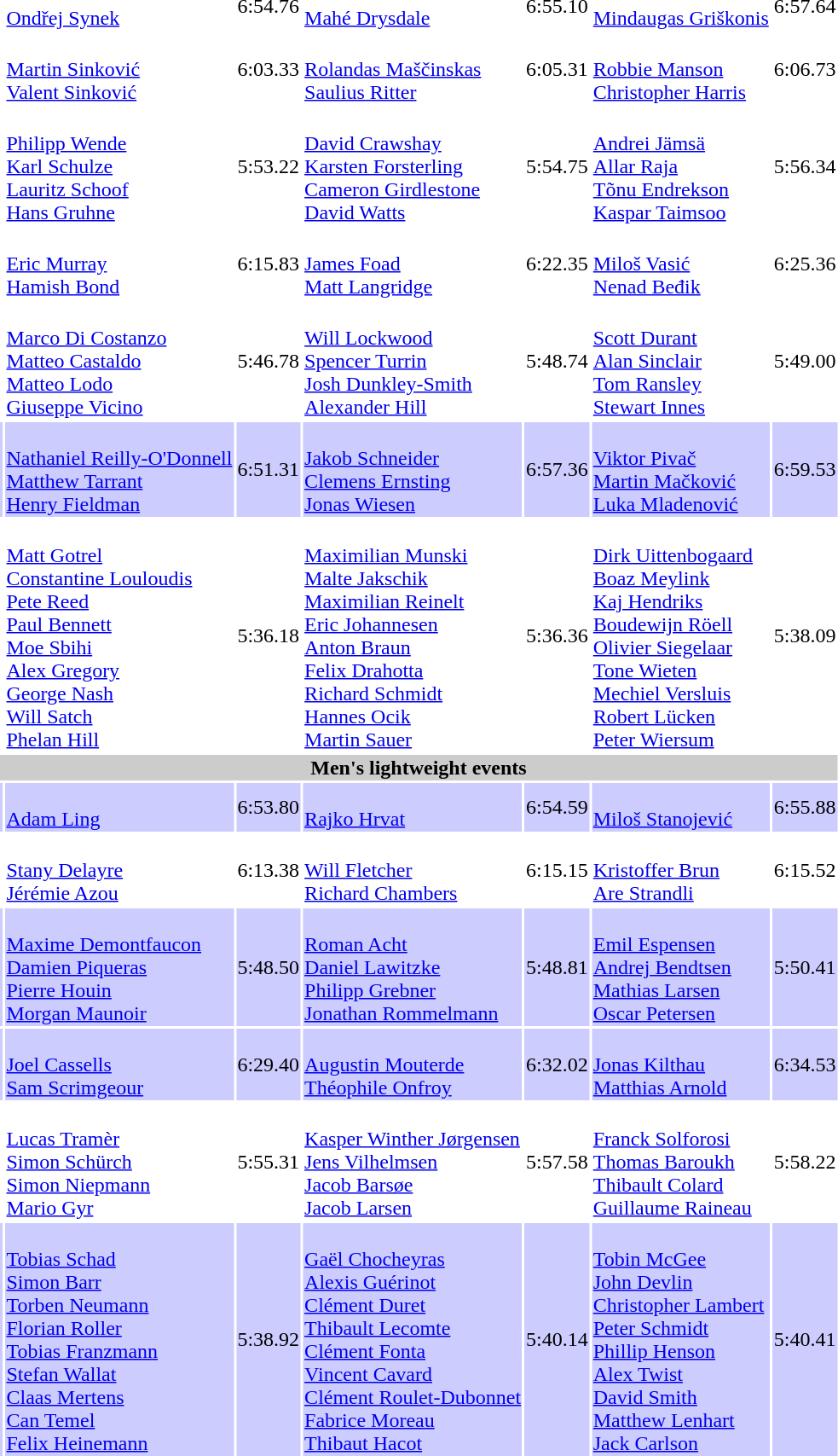<table>
<tr>
<td></td>
<td><br><a href='#'>Ondřej Synek</a></td>
<td>6:54.76</td>
<td><br><a href='#'>Mahé Drysdale</a></td>
<td>6:55.10</td>
<td><br><a href='#'>Mindaugas Griškonis</a></td>
<td>6:57.64</td>
</tr>
<tr>
<td></td>
<td><br><a href='#'>Martin Sinković</a><br><a href='#'>Valent Sinković</a></td>
<td>6:03.33</td>
<td><br><a href='#'>Rolandas Maščinskas</a><br><a href='#'>Saulius Ritter</a></td>
<td>6:05.31</td>
<td><br><a href='#'>Robbie Manson</a><br><a href='#'>Christopher Harris</a></td>
<td>6:06.73</td>
</tr>
<tr>
<td></td>
<td><br><a href='#'>Philipp Wende</a><br><a href='#'>Karl Schulze</a><br><a href='#'>Lauritz Schoof</a><br><a href='#'>Hans Gruhne</a></td>
<td>5:53.22</td>
<td><br><a href='#'>David Crawshay</a><br><a href='#'>Karsten Forsterling</a><br><a href='#'>Cameron Girdlestone</a><br><a href='#'>David Watts</a></td>
<td>5:54.75</td>
<td><br><a href='#'>Andrei Jämsä</a><br><a href='#'>Allar Raja</a><br><a href='#'>Tõnu Endrekson</a><br><a href='#'>Kaspar Taimsoo</a></td>
<td>5:56.34</td>
</tr>
<tr>
<td></td>
<td><br><a href='#'>Eric Murray</a><br><a href='#'>Hamish Bond</a></td>
<td>6:15.83</td>
<td><br><a href='#'>James Foad</a><br><a href='#'>Matt Langridge</a></td>
<td>6:22.35</td>
<td><br><a href='#'>Miloš Vasić</a><br><a href='#'>Nenad Beđik</a></td>
<td>6:25.36</td>
</tr>
<tr>
<td></td>
<td><br><a href='#'>Marco Di Costanzo</a><br><a href='#'>Matteo Castaldo</a><br><a href='#'>Matteo Lodo</a><br><a href='#'>Giuseppe Vicino</a></td>
<td>5:46.78</td>
<td><br><a href='#'>Will Lockwood</a><br><a href='#'>Spencer Turrin</a><br><a href='#'>Josh Dunkley-Smith</a><br><a href='#'>Alexander Hill</a></td>
<td>5:48.74</td>
<td><br><a href='#'>Scott Durant</a><br><a href='#'>Alan Sinclair</a><br><a href='#'>Tom Ransley</a><br><a href='#'>Stewart Innes</a></td>
<td>5:49.00</td>
</tr>
<tr bgcolor=ccccff>
<td></td>
<td><br><a href='#'>Nathaniel Reilly-O'Donnell</a><br><a href='#'>Matthew Tarrant</a><br><a href='#'>Henry Fieldman</a></td>
<td>6:51.31</td>
<td><br><a href='#'>Jakob Schneider</a><br><a href='#'>Clemens Ernsting</a><br><a href='#'>Jonas Wiesen</a></td>
<td>6:57.36</td>
<td><br><a href='#'>Viktor Pivač</a><br><a href='#'>Martin Mačković</a><br><a href='#'>Luka Mladenović</a></td>
<td>6:59.53</td>
</tr>
<tr>
<td></td>
<td><br><a href='#'>Matt Gotrel</a><br><a href='#'>Constantine Louloudis</a><br><a href='#'>Pete Reed</a><br><a href='#'>Paul Bennett</a><br><a href='#'>Moe Sbihi</a><br><a href='#'>Alex Gregory</a><br><a href='#'>George Nash</a><br><a href='#'>Will Satch</a><br><a href='#'>Phelan Hill</a></td>
<td>5:36.18</td>
<td><br><a href='#'>Maximilian Munski</a><br><a href='#'>Malte Jakschik</a><br><a href='#'>Maximilian Reinelt</a><br><a href='#'>Eric Johannesen</a><br><a href='#'>Anton Braun</a><br><a href='#'>Felix Drahotta</a><br><a href='#'>Richard Schmidt</a><br><a href='#'>Hannes Ocik</a><br><a href='#'>Martin Sauer</a></td>
<td>5:36.36</td>
<td><br><a href='#'>Dirk Uittenbogaard</a><br><a href='#'>Boaz Meylink</a><br><a href='#'>Kaj Hendriks</a><br><a href='#'>Boudewijn Röell</a><br><a href='#'>Olivier Siegelaar</a><br><a href='#'>Tone Wieten</a><br><a href='#'>Mechiel Versluis</a><br><a href='#'>Robert Lücken</a><br><a href='#'>Peter Wiersum</a></td>
<td>5:38.09</td>
</tr>
<tr>
<th colspan="7" style="background-color:#CCC;">Men's lightweight events</th>
</tr>
<tr bgcolor=ccccff>
<td></td>
<td><br><a href='#'>Adam Ling</a></td>
<td>6:53.80</td>
<td><br><a href='#'>Rajko Hrvat</a></td>
<td>6:54.59</td>
<td><br><a href='#'>Miloš Stanojević</a></td>
<td>6:55.88</td>
</tr>
<tr>
<td></td>
<td><br><a href='#'>Stany Delayre</a><br><a href='#'>Jérémie Azou</a></td>
<td>6:13.38</td>
<td><br><a href='#'>Will Fletcher</a><br><a href='#'>Richard Chambers</a></td>
<td>6:15.15</td>
<td><br><a href='#'>Kristoffer Brun</a><br><a href='#'>Are Strandli</a></td>
<td>6:15.52</td>
</tr>
<tr bgcolor=ccccff>
<td></td>
<td><br><a href='#'>Maxime Demontfaucon</a><br><a href='#'>Damien Piqueras</a><br><a href='#'>Pierre Houin</a><br><a href='#'>Morgan Maunoir</a></td>
<td>5:48.50</td>
<td><br><a href='#'>Roman Acht</a><br><a href='#'>Daniel Lawitzke</a><br><a href='#'>Philipp Grebner</a><br><a href='#'>Jonathan Rommelmann</a></td>
<td>5:48.81</td>
<td><br><a href='#'>Emil Espensen</a><br><a href='#'>Andrej Bendtsen</a><br><a href='#'>Mathias Larsen</a><br><a href='#'>Oscar Petersen</a></td>
<td>5:50.41</td>
</tr>
<tr bgcolor=ccccff>
<td></td>
<td><br><a href='#'>Joel Cassells</a><br><a href='#'>Sam Scrimgeour</a></td>
<td>6:29.40</td>
<td><br><a href='#'>Augustin Mouterde</a><br><a href='#'>Théophile Onfroy</a></td>
<td>6:32.02</td>
<td><br><a href='#'>Jonas Kilthau</a><br><a href='#'>Matthias Arnold</a></td>
<td>6:34.53</td>
</tr>
<tr>
<td></td>
<td><br><a href='#'>Lucas Tramèr</a><br><a href='#'>Simon Schürch</a><br><a href='#'>Simon Niepmann</a><br><a href='#'>Mario Gyr</a></td>
<td>5:55.31</td>
<td><br><a href='#'>Kasper Winther Jørgensen</a><br><a href='#'>Jens Vilhelmsen</a><br><a href='#'>Jacob Barsøe</a><br><a href='#'>Jacob Larsen</a></td>
<td>5:57.58</td>
<td><br><a href='#'>Franck Solforosi</a><br><a href='#'>Thomas Baroukh</a><br><a href='#'>Thibault Colard</a><br><a href='#'>Guillaume Raineau</a></td>
<td>5:58.22</td>
</tr>
<tr bgcolor=ccccff>
<td></td>
<td><br><a href='#'>Tobias Schad</a><br><a href='#'>Simon Barr</a><br><a href='#'>Torben Neumann</a><br><a href='#'>Florian Roller</a><br><a href='#'>Tobias Franzmann</a><br><a href='#'>Stefan Wallat</a><br><a href='#'>Claas Mertens</a><br><a href='#'>Can Temel</a><br><a href='#'>Felix Heinemann</a></td>
<td>5:38.92</td>
<td><br><a href='#'>Gaël Chocheyras</a><br><a href='#'>Alexis Guérinot</a><br><a href='#'>Clément Duret</a><br><a href='#'>Thibault Lecomte</a><br><a href='#'>Clément Fonta</a><br><a href='#'>Vincent Cavard</a><br><a href='#'>Clément Roulet-Dubonnet</a><br><a href='#'>Fabrice Moreau</a><br><a href='#'>Thibaut Hacot</a></td>
<td>5:40.14</td>
<td><br><a href='#'>Tobin McGee</a><br><a href='#'>John Devlin</a><br><a href='#'>Christopher Lambert</a><br><a href='#'>Peter Schmidt</a><br><a href='#'>Phillip Henson</a><br><a href='#'>Alex Twist</a><br><a href='#'>David Smith</a><br><a href='#'>Matthew Lenhart</a><br><a href='#'>Jack Carlson</a></td>
<td>5:40.41</td>
</tr>
</table>
